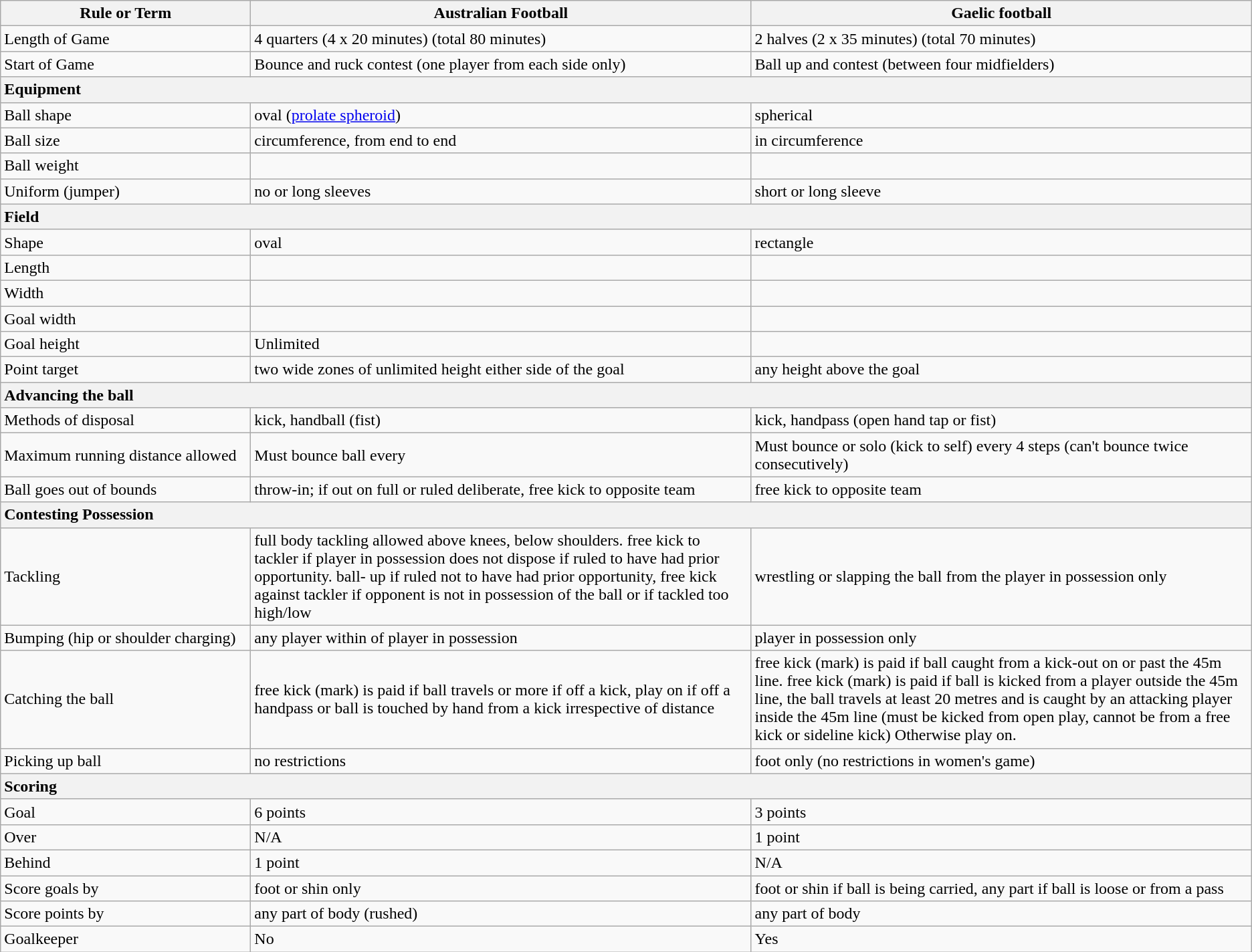<table class="wikitable">
<tr>
<th width="20%">Rule or Term</th>
<th width="40%">Australian Football</th>
<th width="40%">Gaelic football</th>
</tr>
<tr>
<td>Length of Game</td>
<td>4 quarters (4 x 20 minutes) (total 80 minutes)</td>
<td>2 halves (2 x 35 minutes) (total 70 minutes)</td>
</tr>
<tr>
<td>Start of Game</td>
<td>Bounce and ruck contest (one player from each side only)</td>
<td>Ball up and contest (between four midfielders)</td>
</tr>
<tr>
<td colspan=4 style="background:#f2f2f2"><strong>Equipment</strong></td>
</tr>
<tr>
<td>Ball shape</td>
<td>oval (<a href='#'>prolate spheroid</a>)</td>
<td>spherical</td>
</tr>
<tr>
<td>Ball size</td>
<td> circumference,  from end to end</td>
<td> in circumference</td>
</tr>
<tr>
<td>Ball weight</td>
<td></td>
<td></td>
</tr>
<tr>
<td>Uniform (jumper)</td>
<td>no or long sleeves</td>
<td>short or long sleeve</td>
</tr>
<tr>
<td colspan=4 style="background:#f2f2f2"><strong>Field</strong></td>
</tr>
<tr>
<td>Shape</td>
<td>oval</td>
<td>rectangle</td>
</tr>
<tr>
<td>Length</td>
<td></td>
<td></td>
</tr>
<tr>
<td>Width</td>
<td></td>
<td></td>
</tr>
<tr>
<td>Goal width</td>
<td></td>
<td></td>
</tr>
<tr>
<td>Goal height</td>
<td>Unlimited</td>
<td></td>
</tr>
<tr>
<td>Point target</td>
<td>two  wide zones of unlimited height either side of the goal</td>
<td>any height above the goal</td>
</tr>
<tr>
<td colspan=4 style="background:#f2f2f2"><strong>Advancing the ball</strong></td>
</tr>
<tr>
<td>Methods of disposal</td>
<td>kick, handball (fist)</td>
<td>kick, handpass (open hand tap or fist)</td>
</tr>
<tr>
<td>Maximum running distance allowed</td>
<td>Must bounce ball every </td>
<td>Must bounce or solo (kick to self) every 4 steps (can't bounce twice consecutively)</td>
</tr>
<tr>
<td>Ball goes out of bounds</td>
<td>throw-in; if out on full or ruled deliberate, free kick to opposite team</td>
<td>free kick to opposite team</td>
</tr>
<tr>
<td colspan=4 style="background:#f2f2f2"><strong>Contesting Possession</strong></td>
</tr>
<tr>
<td>Tackling</td>
<td>full body tackling allowed above knees, below shoulders. free kick to tackler if player in possession does not dispose if ruled to have had prior opportunity. ball- up if ruled not to have had prior opportunity, free kick against tackler if opponent is not in possession of the ball or if tackled too high/low</td>
<td>wrestling or slapping the ball from the player in possession only</td>
</tr>
<tr>
<td>Bumping (hip or shoulder charging)</td>
<td>any player within  of player in possession</td>
<td>player in possession only</td>
</tr>
<tr>
<td>Catching the ball</td>
<td>free kick (mark) is paid if ball travels  or more if off a kick, play on if off a handpass or ball is touched by hand from a kick irrespective of distance</td>
<td>free kick (mark) is paid if ball caught from a kick-out on or past the 45m line. free kick (mark) is paid if ball is kicked from a player outside the 45m line, the ball travels at least 20 metres and is caught by an attacking player inside the 45m line (must be kicked from open play, cannot be from a free kick or sideline kick) Otherwise play on.</td>
</tr>
<tr>
<td>Picking up ball</td>
<td>no restrictions</td>
<td>foot only (no restrictions in women's game)</td>
</tr>
<tr>
<td colspan=4 style="background:#f2f2f2"><strong>Scoring</strong></td>
</tr>
<tr>
<td>Goal</td>
<td>6 points</td>
<td>3 points</td>
</tr>
<tr>
<td>Over</td>
<td>N/A</td>
<td>1 point</td>
</tr>
<tr>
<td>Behind</td>
<td>1 point</td>
<td>N/A</td>
</tr>
<tr>
<td>Score goals by</td>
<td>foot or shin only</td>
<td>foot or shin if ball is being carried, any part if ball is loose or from a pass</td>
</tr>
<tr>
<td>Score points by</td>
<td>any part of body (rushed)</td>
<td>any part of body</td>
</tr>
<tr>
<td>Goalkeeper</td>
<td>No</td>
<td>Yes</td>
</tr>
</table>
